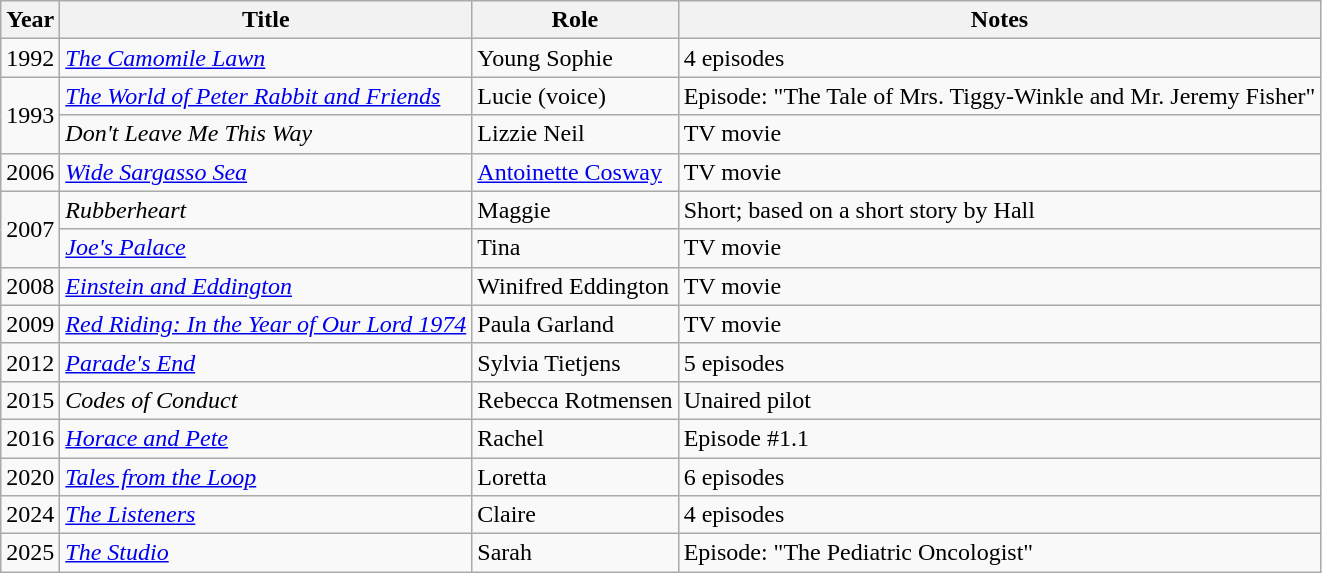<table class="wikitable sortable">
<tr>
<th>Year</th>
<th>Title</th>
<th>Role</th>
<th>Notes</th>
</tr>
<tr>
<td>1992</td>
<td data-sort-value="Camomile Lawn, The"><em><a href='#'>The Camomile Lawn</a></em></td>
<td>Young Sophie</td>
<td>4 episodes</td>
</tr>
<tr>
<td rowspan=2>1993</td>
<td data-sort-value="World of Peter Rabbit and Friends, The"><em><a href='#'>The World of Peter Rabbit and Friends</a></em></td>
<td>Lucie (voice)</td>
<td>Episode: "The Tale of Mrs. Tiggy-Winkle and Mr. Jeremy Fisher"</td>
</tr>
<tr>
<td><em>Don't Leave Me This Way</em> </td>
<td>Lizzie Neil</td>
<td>TV movie</td>
</tr>
<tr>
<td>2006</td>
<td><em><a href='#'>Wide Sargasso Sea</a></em></td>
<td><a href='#'>Antoinette Cosway</a></td>
<td>TV movie</td>
</tr>
<tr>
<td rowspan=2>2007</td>
<td><em>Rubberheart</em></td>
<td>Maggie</td>
<td>Short; based on a short story by Hall</td>
</tr>
<tr>
<td><em><a href='#'>Joe's Palace</a></em></td>
<td>Tina</td>
<td>TV movie</td>
</tr>
<tr>
<td>2008</td>
<td><em><a href='#'>Einstein and Eddington</a></em></td>
<td>Winifred Eddington</td>
<td>TV movie</td>
</tr>
<tr>
<td>2009</td>
<td><em><a href='#'>Red Riding: In the Year of Our Lord 1974</a></em></td>
<td>Paula Garland</td>
<td>TV movie</td>
</tr>
<tr>
<td>2012</td>
<td><em><a href='#'>Parade's End</a></em></td>
<td>Sylvia Tietjens</td>
<td>5 episodes</td>
</tr>
<tr>
<td>2015</td>
<td><em>Codes of Conduct</em></td>
<td>Rebecca Rotmensen</td>
<td>Unaired pilot</td>
</tr>
<tr>
<td>2016</td>
<td><em><a href='#'>Horace and Pete</a></em></td>
<td>Rachel</td>
<td>Episode #1.1</td>
</tr>
<tr>
<td>2020</td>
<td><em><a href='#'>Tales from the Loop</a></em></td>
<td>Loretta</td>
<td>6 episodes</td>
</tr>
<tr>
<td>2024</td>
<td><em><a href='#'>The Listeners</a></em></td>
<td>Claire</td>
<td>4 episodes</td>
</tr>
<tr>
<td>2025</td>
<td><em><a href='#'>The Studio</a></em></td>
<td>Sarah</td>
<td>Episode: "The Pediatric Oncologist"</td>
</tr>
</table>
